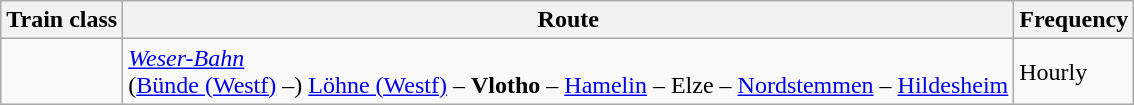<table class="wikitable">
<tr class="hintergrundfarbe5">
<th>Train class</th>
<th>Route</th>
<th>Frequency</th>
</tr>
<tr>
<td></td>
<td><em><a href='#'>Weser-Bahn</a></em><br>(<a href='#'>Bünde (Westf)</a> –) <a href='#'>Löhne (Westf)</a> – <strong>Vlotho</strong> – <a href='#'>Hamelin</a> – Elze – <a href='#'>Nordstemmen</a> – <a href='#'>Hildesheim</a></td>
<td>Hourly</td>
</tr>
</table>
